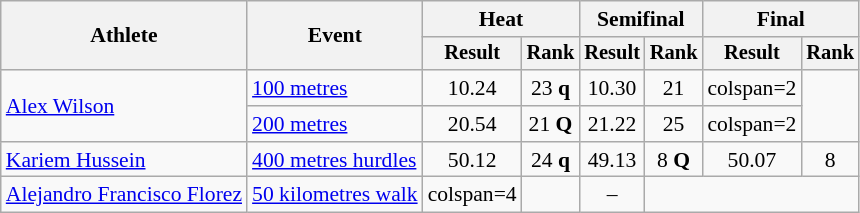<table class="wikitable" style="font-size:90%">
<tr>
<th rowspan="2">Athlete</th>
<th rowspan="2">Event</th>
<th colspan="2">Heat</th>
<th colspan="2">Semifinal</th>
<th colspan="2">Final</th>
</tr>
<tr style="font-size:95%">
<th>Result</th>
<th>Rank</th>
<th>Result</th>
<th>Rank</th>
<th>Result</th>
<th>Rank</th>
</tr>
<tr style=text-align:center>
<td style=text-align:left rowspan=2><a href='#'>Alex Wilson</a></td>
<td style=text-align:left><a href='#'>100 metres</a></td>
<td>10.24</td>
<td>23 <strong>q</strong></td>
<td>10.30</td>
<td>21</td>
<td>colspan=2 </td>
</tr>
<tr style=text-align:center>
<td style=text-align:left><a href='#'>200 metres</a></td>
<td>20.54</td>
<td>21 <strong>Q</strong></td>
<td>21.22</td>
<td>25</td>
<td>colspan=2 </td>
</tr>
<tr style=text-align:center>
<td style=text-align:left><a href='#'>Kariem Hussein</a></td>
<td style=text-align:left><a href='#'>400 metres hurdles</a></td>
<td>50.12</td>
<td>24 <strong>q</strong></td>
<td>49.13</td>
<td>8 <strong>Q</strong></td>
<td>50.07</td>
<td>8</td>
</tr>
<tr style=text-align:center>
<td style=text-align:left><a href='#'>Alejandro Francisco Florez</a></td>
<td style=text-align:left><a href='#'>50 kilometres walk</a></td>
<td>colspan=4 </td>
<td></td>
<td>–</td>
</tr>
</table>
